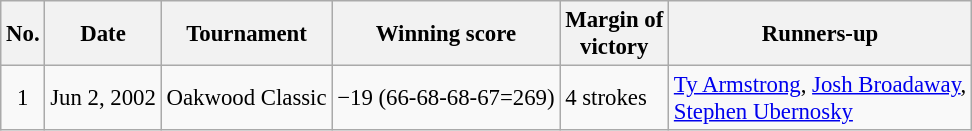<table class="wikitable" style="font-size:95%;">
<tr>
<th>No.</th>
<th>Date</th>
<th>Tournament</th>
<th>Winning score</th>
<th>Margin of<br>victory</th>
<th>Runners-up</th>
</tr>
<tr>
<td align=center>1</td>
<td align=right>Jun 2, 2002</td>
<td>Oakwood Classic</td>
<td>−19 (66-68-68-67=269)</td>
<td>4 strokes</td>
<td> <a href='#'>Ty Armstrong</a>,  <a href='#'>Josh Broadaway</a>,<br> <a href='#'>Stephen Ubernosky</a></td>
</tr>
</table>
